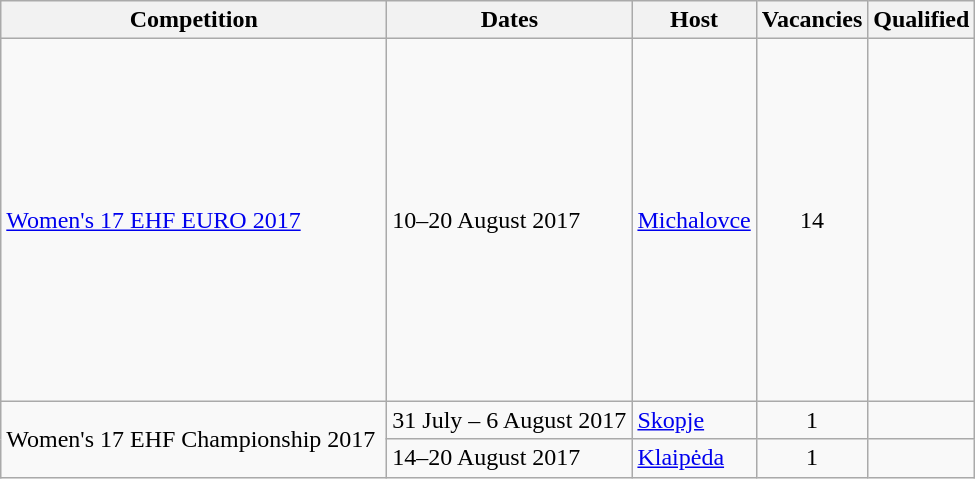<table class="wikitable">
<tr>
<th style="width: 250px;">Competition</th>
<th>Dates</th>
<th>Host</th>
<th>Vacancies</th>
<th>Qualified</th>
</tr>
<tr>
<td><a href='#'>Women's 17 EHF EURO 2017</a></td>
<td>10–20 August 2017</td>
<td> <a href='#'>Michalovce</a></td>
<td style="text-align: center;">14</td>
<td><br><br><br><br><br><br><br><br><br><br><br><br><br></td>
</tr>
<tr>
<td rowspan=2>Women's 17 EHF Championship 2017</td>
<td>31 July – 6 August 2017</td>
<td> <a href='#'>Skopje</a></td>
<td style="text-align: center;">1</td>
<td></td>
</tr>
<tr>
<td>14–20 August 2017</td>
<td> <a href='#'>Klaipėda</a></td>
<td style="text-align: center;">1</td>
<td></td>
</tr>
</table>
